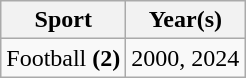<table class="wikitable">
<tr>
<th>Sport</th>
<th>Year(s)</th>
</tr>
<tr>
<td>Football <strong>(2)</strong></td>
<td>2000, 2024</td>
</tr>
</table>
